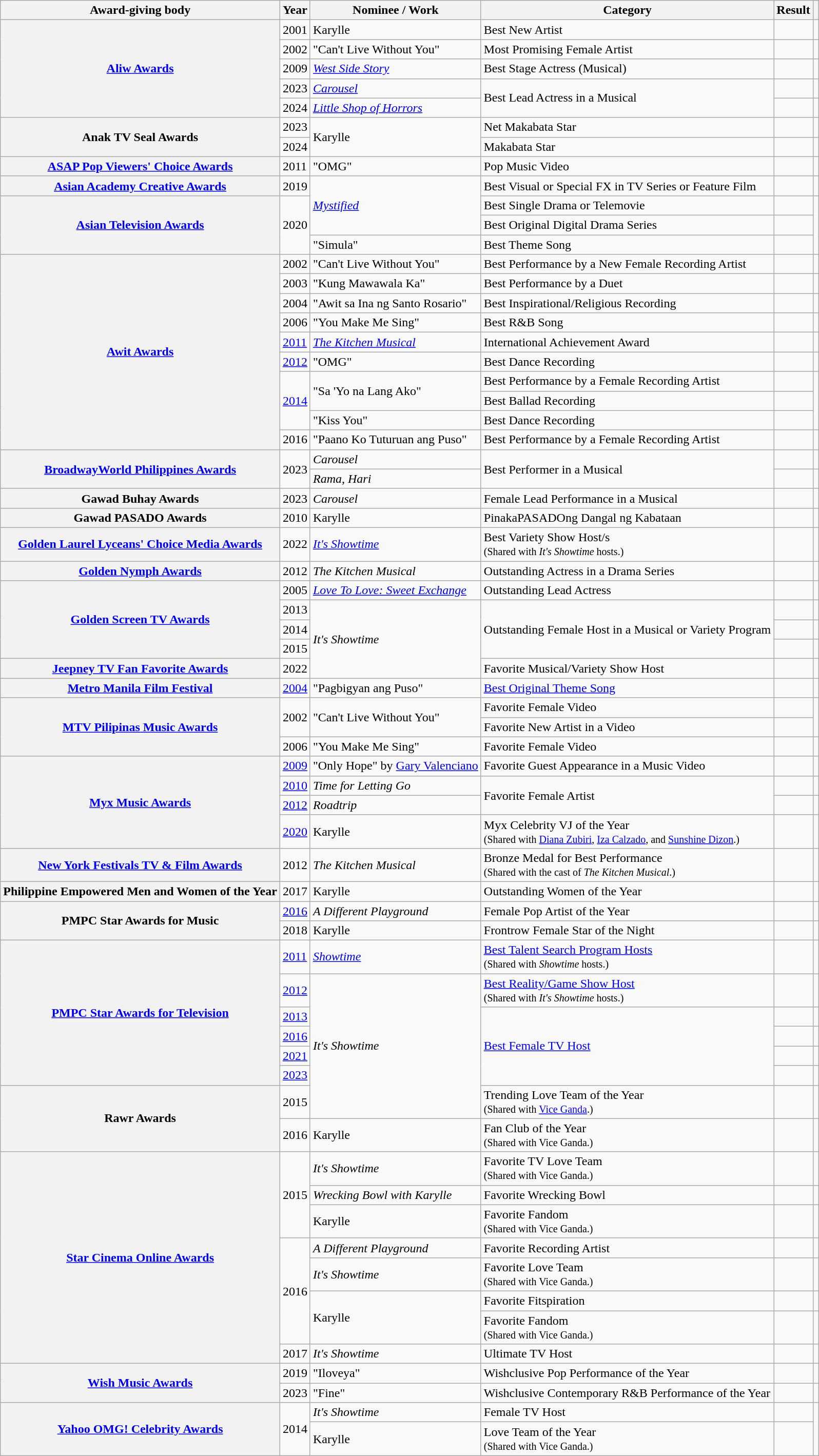<table class="wikitable sortable plainrowheaders">
<tr>
<th scope="col">Award-giving body</th>
<th scope="col">Year</th>
<th scope="col">Nominee / Work</th>
<th scope="col">Category</th>
<th scope="col">Result</th>
<th scope="col" class="unsortable"></th>
</tr>
<tr>
<th rowspan="5" scope="row"><a href='#'>Aliw Awards</a></th>
<td>2001</td>
<td>Karylle</td>
<td>Best New Artist</td>
<td></td>
<td style="text-align: center;"></td>
</tr>
<tr>
<td>2002</td>
<td>"Can't Live Without You"</td>
<td>Most Promising Female Artist</td>
<td></td>
<td style="text-align: center;"></td>
</tr>
<tr>
<td>2009</td>
<td><em><a href='#'>West Side Story</a></em></td>
<td>Best Stage Actress (Musical)</td>
<td></td>
<td style="text-align: center;"></td>
</tr>
<tr>
<td>2023</td>
<td><em><a href='#'>Carousel</a></em></td>
<td rowspan="2">Best Lead Actress in a Musical</td>
<td></td>
<td style="text-align: center;"></td>
</tr>
<tr>
<td>2024</td>
<td><em><a href='#'>Little Shop of Horrors</a></em></td>
<td></td>
<td style="text-align: center;"></td>
</tr>
<tr>
<th rowspan="2" scope="row">Anak TV Seal Awards</th>
<td>2023</td>
<td rowspan="2">Karylle</td>
<td>Net Makabata Star</td>
<td></td>
<td style="text-align: center;"></td>
</tr>
<tr>
<td>2024</td>
<td>Makabata Star</td>
<td></td>
<td style="text-align: center;"></td>
</tr>
<tr>
<th rowspan="1" scope="row"><a href='#'>ASAP Pop Viewers' Choice Awards</a></th>
<td>2011</td>
<td>"OMG"</td>
<td>Pop Music Video</td>
<td></td>
<td style="text-align: center;"></td>
</tr>
<tr>
<th rowspan="1" scope="row"><a href='#'>Asian Academy Creative Awards</a></th>
<td>2019</td>
<td rowspan="3"><em><a href='#'>Mystified</a></em></td>
<td>Best Visual or Special FX in TV Series or Feature Film</td>
<td></td>
<td style="text-align: center;"></td>
</tr>
<tr>
<th rowspan="3" scope="row"><a href='#'>Asian Television Awards</a></th>
<td rowspan=3>2020</td>
<td>Best Single Drama or Telemovie</td>
<td></td>
<td style="text-align: center;" rowspan="3"></td>
</tr>
<tr>
<td>Best Original Digital Drama Series</td>
<td></td>
</tr>
<tr>
<td>"Simula"</td>
<td>Best Theme Song</td>
<td></td>
</tr>
<tr>
<th rowspan="10" scope="row"><a href='#'>Awit Awards</a></th>
<td>2002</td>
<td>"Can't Live Without You"</td>
<td>Best Performance by a New Female Recording Artist</td>
<td></td>
<td style="text-align: center;"></td>
</tr>
<tr>
<td>2003</td>
<td>"Kung Mawawala Ka" <br></td>
<td>Best Performance by a Duet</td>
<td></td>
<td style="text-align: center;"></td>
</tr>
<tr>
<td>2004</td>
<td>"Awit sa Ina ng Santo Rosario" <br></td>
<td>Best Inspirational/Religious Recording</td>
<td></td>
<td style="text-align: center;"></td>
</tr>
<tr>
<td>2006</td>
<td>"You Make Me Sing"</td>
<td>Best R&B Song</td>
<td></td>
<td style="text-align: center;"></td>
</tr>
<tr>
<td><a href='#'>2011</a></td>
<td><em><a href='#'>The Kitchen Musical</a></em></td>
<td>International Achievement Award</td>
<td></td>
<td style="text-align: center;"></td>
</tr>
<tr>
<td><a href='#'>2012</a></td>
<td>"OMG"</td>
<td>Best Dance Recording</td>
<td></td>
<td style="text-align: center;"></td>
</tr>
<tr>
<td rowspan="3"><a href='#'>2014</a></td>
<td rowspan="2">"Sa 'Yo na Lang Ako"</td>
<td>Best Performance by a Female Recording Artist</td>
<td></td>
<td style="text-align: center;" rowspan="3"></td>
</tr>
<tr>
<td>Best Ballad Recording</td>
<td></td>
</tr>
<tr>
<td>"Kiss You"</td>
<td>Best Dance Recording</td>
<td></td>
</tr>
<tr>
<td>2016</td>
<td>"Paano Ko Tuturuan ang Puso"</td>
<td>Best Performance by a Female Recording Artist</td>
<td></td>
<td style="text-align: center;"></td>
</tr>
<tr>
<th rowspan="2" scope="row"><a href='#'>BroadwayWorld Philippines Awards</a></th>
<td rowspan="2">2023</td>
<td><em>Carousel</em></td>
<td rowspan="2">Best Performer in a Musical</td>
<td></td>
<td style="text-align: center;"></td>
</tr>
<tr>
<td><em>Rama, Hari</em></td>
<td></td>
<td style="text-align: center;"></td>
</tr>
<tr>
<th rowspan="1" scope="row">Gawad Buhay Awards</th>
<td>2023</td>
<td><em>Carousel</em></td>
<td>Female Lead Performance in a Musical</td>
<td></td>
<td style="text-align: center;"></td>
</tr>
<tr>
<th rowspan="1" scope="row">Gawad PASADO Awards</th>
<td>2010</td>
<td>Karylle</td>
<td>PinakaPASADOng Dangal ng Kabataan</td>
<td></td>
<td style="text-align: center;"></td>
</tr>
<tr>
<th rowspan="1" scope="row"><a href='#'>Golden Laurel Lyceans' Choice Media Awards</a></th>
<td>2022</td>
<td><em><a href='#'>It's Showtime</a></em></td>
<td>Best Variety Show Host/s <br><small>(Shared with <em>It's Showtime</em> hosts.)</small></td>
<td></td>
<td style="text-align: center;"></td>
</tr>
<tr>
<th rowspan="1" scope="row"><a href='#'>Golden Nymph Awards</a></th>
<td>2012</td>
<td><em>The Kitchen Musical</em></td>
<td>Outstanding Actress in a Drama Series</td>
<td></td>
<td style="text-align: center;"></td>
</tr>
<tr>
<th rowspan="4" scope="row"><a href='#'>Golden Screen TV Awards</a></th>
<td>2005</td>
<td><em><a href='#'>Love To Love: Sweet Exchange</a></em></td>
<td>Outstanding Lead Actress</td>
<td></td>
<td style="text-align: center;"></td>
</tr>
<tr>
<td>2013</td>
<td rowspan="4"><em>It's Showtime</em></td>
<td rowspan="3">Outstanding Female Host in a Musical or Variety Program</td>
<td></td>
<td style="text-align: center;"></td>
</tr>
<tr>
<td>2014</td>
<td></td>
<td style="text-align: center;"></td>
</tr>
<tr>
<td>2015</td>
<td></td>
<td style="text-align: center;"></td>
</tr>
<tr>
<th rowspan="1" scope="row"><a href='#'>Jeepney TV Fan Favorite Awards</a></th>
<td>2022</td>
<td>Favorite Musical/Variety Show Host</td>
<td></td>
<td style="text-align: center;"></td>
</tr>
<tr>
<th rowspan="1" scope="row"><a href='#'>Metro Manila Film Festival</a></th>
<td><a href='#'>2004</a></td>
<td>"Pagbigyan ang Puso" <br></td>
<td><a href='#'>Best Original Theme Song</a></td>
<td></td>
<td style="text-align: center;"></td>
</tr>
<tr>
<th rowspan="3" scope="row"><a href='#'>MTV Pilipinas Music Awards</a></th>
<td rowspan="2">2002</td>
<td rowspan="2">"Can't Live Without You"</td>
<td>Favorite Female Video</td>
<td></td>
<td rowspan="2" style="text-align: center;"></td>
</tr>
<tr>
<td>Favorite New Artist in a Video</td>
<td></td>
</tr>
<tr>
<td>2006</td>
<td>"You Make Me Sing"</td>
<td>Favorite Female Video</td>
<td></td>
<td style="text-align: center;"></td>
</tr>
<tr>
<th rowspan="4" scope="row"><a href='#'>Myx Music Awards</a></th>
<td><a href='#'>2009</a></td>
<td>"Only Hope" by <a href='#'>Gary Valenciano</a></td>
<td>Favorite Guest Appearance in a Music Video</td>
<td></td>
<td style="text-align: center;"></td>
</tr>
<tr>
<td><a href='#'>2010</a></td>
<td><em>Time for Letting Go</em></td>
<td rowspan="2">Favorite Female Artist</td>
<td></td>
<td style="text-align: center;"></td>
</tr>
<tr>
<td><a href='#'>2012</a></td>
<td><em>Roadtrip</em></td>
<td></td>
<td style="text-align: center;"></td>
</tr>
<tr>
<td><a href='#'>2020</a></td>
<td>Karylle</td>
<td>Myx Celebrity VJ of the Year <br><small>(Shared with <a href='#'>Diana Zubiri</a>, <a href='#'>Iza Calzado</a>, and <a href='#'>Sunshine Dizon</a>.)</small></td>
<td></td>
<td style="text-align: center;"></td>
</tr>
<tr>
<th rowspan="1" scope="row"><a href='#'>New York Festivals TV & Film Awards</a></th>
<td>2012</td>
<td><em>The Kitchen Musical</em></td>
<td>Bronze Medal for Best Performance <br><small>(Shared with the cast of <em>The Kitchen Musical</em>.)</small></td>
<td></td>
<td style="text-align: center;"></td>
</tr>
<tr>
<th rowspan="1" scope="row">Philippine Empowered Men and Women of the Year</th>
<td>2017</td>
<td>Karylle</td>
<td>Outstanding Women of the Year</td>
<td></td>
<td style="text-align: center;"></td>
</tr>
<tr>
<th rowspan="2" scope="row">PMPC Star Awards for Music</th>
<td><a href='#'>2016</a></td>
<td><em>A Different Playground</em></td>
<td>Female Pop Artist of the Year</td>
<td></td>
<td style="text-align: center;"></td>
</tr>
<tr>
<td>2018</td>
<td>Karylle</td>
<td>Frontrow Female Star of the Night</td>
<td></td>
<td style="text-align: center;"></td>
</tr>
<tr>
<th rowspan="6" scope="row"><a href='#'>PMPC Star Awards for Television</a></th>
<td><a href='#'>2011</a></td>
<td><em><a href='#'>Showtime</a></em></td>
<td><a href='#'>Best Talent Search Program Hosts</a> <br><small>(Shared with <em>Showtime</em> hosts.)</small></td>
<td></td>
<td style="text-align: center;"></td>
</tr>
<tr>
<td><a href='#'>2012</a></td>
<td rowspan="6"><em>It's Showtime</em></td>
<td><a href='#'>Best Reality/Game Show Host</a> <br><small>(Shared with <em>It's Showtime</em> hosts.)</small></td>
<td></td>
<td style="text-align: center;"></td>
</tr>
<tr>
<td><a href='#'>2013</a></td>
<td rowspan="4"><a href='#'>Best Female TV Host</a></td>
<td></td>
<td style="text-align: center;"></td>
</tr>
<tr>
<td><a href='#'>2016</a></td>
<td></td>
<td style="text-align: center;"></td>
</tr>
<tr>
<td><a href='#'>2021</a></td>
<td></td>
<td style="text-align: center;"></td>
</tr>
<tr>
<td><a href='#'>2023</a></td>
<td></td>
<td style="text-align: center;"></td>
</tr>
<tr>
<th rowspan="2" scope="row">Rawr Awards</th>
<td>2015</td>
<td>Trending Love Team of the Year <br><small>(Shared with <a href='#'>Vice Ganda</a>.)</small></td>
<td></td>
<td style="text-align: center;"></td>
</tr>
<tr>
<td>2016</td>
<td>Karylle</td>
<td>Fan Club of the Year <br><small>(Shared with Vice Ganda.)</small></td>
<td></td>
<td style="text-align: center;"></td>
</tr>
<tr>
<th rowspan="8" scope="row"><a href='#'>Star Cinema Online Awards</a></th>
<td rowspan="3">2015</td>
<td><em>It's Showtime</em></td>
<td>Favorite TV Love Team <br><small>(Shared with Vice Ganda.)</small></td>
<td></td>
<td style="text-align: center;"></td>
</tr>
<tr>
<td><em>Wrecking Bowl with Karylle</em></td>
<td>Favorite Wrecking Bowl</td>
<td></td>
<td style="text-align: center;"></td>
</tr>
<tr>
<td>Karylle</td>
<td>Favorite Fandom <br><small>(Shared with Vice Ganda.)</small></td>
<td></td>
<td style="text-align: center;"></td>
</tr>
<tr>
<td rowspan="4">2016</td>
<td><em>A Different Playground</em></td>
<td>Favorite Recording Artist</td>
<td></td>
<td style="text-align: center;"></td>
</tr>
<tr>
<td><em>It's Showtime</em></td>
<td>Favorite Love Team <br><small>(Shared with Vice Ganda.)</small></td>
<td></td>
<td style="text-align: center;"></td>
</tr>
<tr>
<td rowspan="2">Karylle</td>
<td>Favorite Fitspiration</td>
<td></td>
<td style="text-align: center;"></td>
</tr>
<tr>
<td>Favorite Fandom <br><small>(Shared with Vice Ganda.)</small></td>
<td></td>
<td style="text-align: center;"></td>
</tr>
<tr>
<td>2017</td>
<td><em>It's Showtime</em></td>
<td>Ultimate TV Host</td>
<td></td>
<td style="text-align: center;"></td>
</tr>
<tr>
<th rowspan="2" scope="row"><a href='#'>Wish Music Awards</a></th>
<td>2019</td>
<td>"Iloveya"</td>
<td>Wishclusive Pop Performance of the Year</td>
<td></td>
<td style="text-align: center;"></td>
</tr>
<tr>
<td>2023</td>
<td>"Fine"</td>
<td>Wishclusive Contemporary R&B Performance of the Year</td>
<td></td>
<td style="text-align: center;"></td>
</tr>
<tr>
<th rowspan="6" scope="row"><a href='#'>Yahoo OMG! Celebrity Awards</a></th>
<td rowspan="2">2014</td>
<td><em>It's Showtime</em></td>
<td>Female TV Host</td>
<td></td>
<td style="text-align: center;" rowspan="2"></td>
</tr>
<tr>
<td>Karylle</td>
<td>Love Team of the Year <br><small>(Shared with Vice Ganda.)</small></td>
<td></td>
</tr>
</table>
